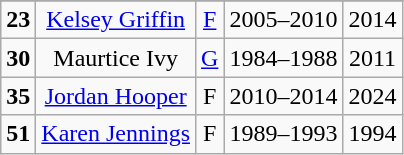<table class=wikitable style="text-align:center">
<tr>
</tr>
<tr>
<td><strong>23</strong></td>
<td><a href='#'>Kelsey Griffin</a></td>
<td><a href='#'>F</a></td>
<td>2005–2010</td>
<td>2014</td>
</tr>
<tr>
<td><strong>30</strong></td>
<td>Maurtice Ivy</td>
<td><a href='#'>G</a></td>
<td>1984–1988</td>
<td>2011</td>
</tr>
<tr>
<td><strong>35</strong></td>
<td><a href='#'>Jordan Hooper</a></td>
<td>F</td>
<td>2010–2014</td>
<td>2024</td>
</tr>
<tr>
<td><strong>51</strong></td>
<td><a href='#'>Karen Jennings</a></td>
<td>F</td>
<td>1989–1993</td>
<td>1994</td>
</tr>
</table>
